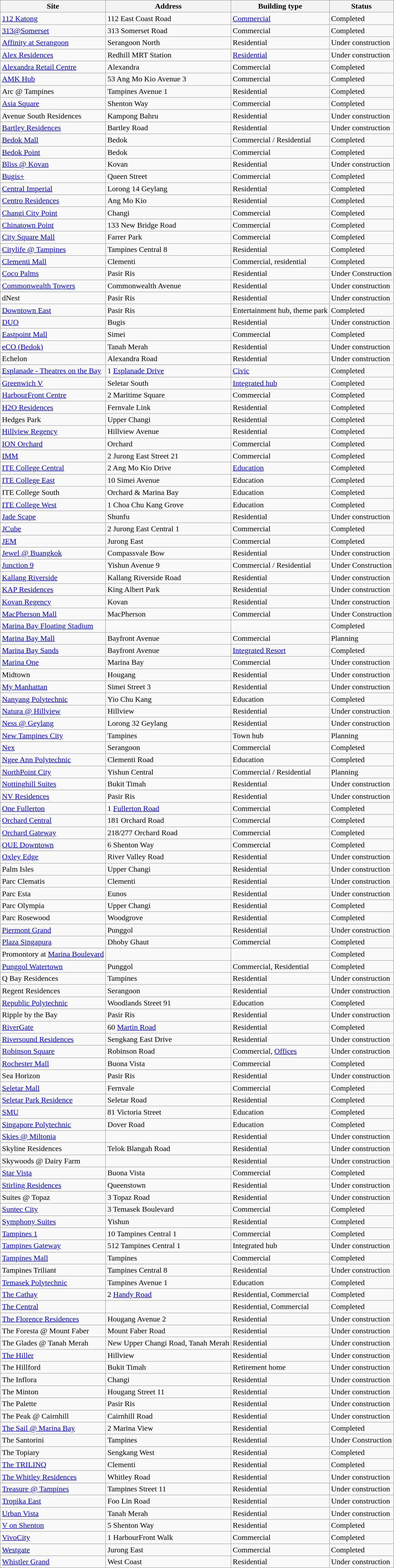<table class="wikitable">
<tr>
<th>Site</th>
<th>Address</th>
<th>Building type</th>
<th>Status</th>
</tr>
<tr>
<td><a href='#'>112 Katong</a></td>
<td>112 East Coast Road</td>
<td><a href='#'>Commercial</a></td>
<td>Completed</td>
</tr>
<tr>
<td><a href='#'>313@Somerset</a></td>
<td>313 Somerset Road</td>
<td>Commercial</td>
<td>Completed</td>
</tr>
<tr>
<td><a href='#'>Affinity at Serangoon</a></td>
<td>Serangoon North</td>
<td>Residential</td>
<td>Under construction</td>
</tr>
<tr>
<td><a href='#'>Alex Residences</a></td>
<td>Redhill MRT Station</td>
<td><a href='#'>Residential</a></td>
<td>Under construction</td>
</tr>
<tr>
<td><a href='#'>Alexandra Retail Centre</a></td>
<td>Alexandra</td>
<td>Commercial</td>
<td>Completed</td>
</tr>
<tr>
<td><a href='#'>AMK Hub</a></td>
<td>53 Ang Mo Kio Avenue 3</td>
<td>Commercial</td>
<td>Completed</td>
</tr>
<tr>
<td>Arc @ Tampines</td>
<td>Tampines Avenue 1</td>
<td>Residential</td>
<td>Completed</td>
</tr>
<tr>
<td><a href='#'>Asia Square</a></td>
<td>Shenton Way</td>
<td>Commercial</td>
<td>Completed</td>
</tr>
<tr>
<td>Avenue South Residences</td>
<td>Kampong Bahru</td>
<td>Residential</td>
<td>Under construction</td>
</tr>
<tr>
<td><a href='#'>Bartley Residences</a></td>
<td>Bartley Road</td>
<td>Residential</td>
<td>Under construction</td>
</tr>
<tr>
<td><a href='#'>Bedok Mall</a></td>
<td>Bedok</td>
<td>Commercial / Residential</td>
<td>Completed</td>
</tr>
<tr>
<td><a href='#'>Bedok Point</a></td>
<td>Bedok</td>
<td>Commercial</td>
<td>Completed</td>
</tr>
<tr>
<td><a href='#'>Bliss @ Kovan</a></td>
<td>Kovan</td>
<td>Residential</td>
<td>Under construction</td>
</tr>
<tr>
<td><a href='#'>Bugis+</a></td>
<td>Queen Street</td>
<td>Commercial</td>
<td>Completed</td>
</tr>
<tr>
<td><a href='#'>Central Imperial</a></td>
<td>Lorong 14 Geylang</td>
<td>Residential</td>
<td>Completed</td>
</tr>
<tr>
<td><a href='#'>Centro Residences</a></td>
<td>Ang Mo Kio</td>
<td>Residential</td>
<td>Completed</td>
</tr>
<tr>
<td><a href='#'>Changi City Point</a></td>
<td>Changi</td>
<td>Commercial</td>
<td>Completed</td>
</tr>
<tr>
<td><a href='#'>Chinatown Point</a></td>
<td>133 New Bridge Road</td>
<td>Commercial</td>
<td>Completed</td>
</tr>
<tr>
<td><a href='#'>City Square Mall</a></td>
<td>Farrer Park</td>
<td>Commercial</td>
<td>Completed</td>
</tr>
<tr>
<td><a href='#'>Citylife @ Tampines</a></td>
<td>Tampines Central 8</td>
<td>Residential</td>
<td>Completed</td>
</tr>
<tr>
<td><a href='#'>Clementi Mall</a></td>
<td>Clementi</td>
<td>Commercial, residential</td>
<td>Completed</td>
</tr>
<tr>
<td><a href='#'>Coco Palms</a></td>
<td>Pasir Ris</td>
<td>Residential</td>
<td>Under Construction</td>
</tr>
<tr>
<td><a href='#'>Commonwealth Towers</a></td>
<td>Commonwealth Avenue</td>
<td>Residential</td>
<td>Under construction</td>
</tr>
<tr>
<td>dNest</td>
<td>Pasir Ris</td>
<td>Residential</td>
<td>Under construction</td>
</tr>
<tr>
<td><a href='#'>Downtown East</a></td>
<td>Pasir Ris</td>
<td>Entertainment hub, theme park</td>
<td>Completed</td>
</tr>
<tr>
<td><a href='#'>DUO</a></td>
<td>Bugis</td>
<td>Residential</td>
<td>Under construction</td>
</tr>
<tr>
<td><a href='#'>Eastpoint Mall</a></td>
<td>Simei</td>
<td>Commercial</td>
<td>Completed</td>
</tr>
<tr>
<td><a href='#'>eCO (Bedok)</a></td>
<td>Tanah Merah</td>
<td>Residential</td>
<td>Under construction</td>
</tr>
<tr>
<td>Echelon</td>
<td>Alexandra Road</td>
<td>Residential</td>
<td>Under construction</td>
</tr>
<tr>
<td><a href='#'>Esplanade - Theatres on the Bay</a></td>
<td>1 <a href='#'>Esplanade Drive</a></td>
<td><a href='#'>Civic</a></td>
<td>Completed</td>
</tr>
<tr>
<td><a href='#'>Greenwich V</a></td>
<td>Seletar South</td>
<td><a href='#'>Integrated hub</a></td>
<td>Completed</td>
</tr>
<tr>
<td><a href='#'>HarbourFront Centre</a></td>
<td>2 Maritime Square</td>
<td>Commercial</td>
<td>Completed</td>
</tr>
<tr>
<td><a href='#'>H2O Residences</a></td>
<td>Fernvale Link</td>
<td>Residential</td>
<td>Completed</td>
</tr>
<tr>
<td>Hedges Park</td>
<td>Upper Changi</td>
<td>Residential</td>
<td>Completed</td>
</tr>
<tr>
<td><a href='#'>Hillview Regency</a></td>
<td>Hillview Avenue</td>
<td>Residential</td>
<td>Completed</td>
</tr>
<tr>
<td><a href='#'>ION Orchard</a></td>
<td>Orchard</td>
<td>Commercial</td>
<td>Completed</td>
</tr>
<tr>
<td><a href='#'>IMM</a></td>
<td>2 Jurong East Street 21</td>
<td>Commercial</td>
<td>Completed</td>
</tr>
<tr>
<td><a href='#'>ITE College Central</a></td>
<td>2 Ang Mo Kio Drive</td>
<td><a href='#'>Education</a></td>
<td>Completed</td>
</tr>
<tr>
<td><a href='#'>ITE College East</a></td>
<td>10 Simei Avenue</td>
<td>Education</td>
<td>Completed</td>
</tr>
<tr>
<td>ITE College South</td>
<td>Orchard & Marina Bay</td>
<td>Education</td>
<td>Completed</td>
</tr>
<tr>
<td><a href='#'>ITE College West</a></td>
<td>1 Choa Chu Kang Grove</td>
<td>Education</td>
<td>Completed</td>
</tr>
<tr>
<td><a href='#'>Jade Scape</a></td>
<td>Shunfu</td>
<td>Residential</td>
<td>Under construction</td>
</tr>
<tr>
<td><a href='#'>JCube</a></td>
<td>2 Jurong East Central 1</td>
<td>Commercial</td>
<td>Completed</td>
</tr>
<tr>
<td><a href='#'>JEM</a></td>
<td>Jurong East</td>
<td>Commercial</td>
<td>Completed</td>
</tr>
<tr>
<td><a href='#'>Jewel @ Buangkok</a></td>
<td>Compassvale Bow</td>
<td>Residential</td>
<td>Under construction</td>
</tr>
<tr>
<td><a href='#'>Junction 9</a></td>
<td>Yishun Avenue 9</td>
<td>Commercial / Residential</td>
<td>Under Construction</td>
</tr>
<tr>
<td><a href='#'>Kallang Riverside</a></td>
<td>Kallang Riverside Road</td>
<td>Residential</td>
<td>Under construction</td>
</tr>
<tr>
<td><a href='#'>KAP Residences</a></td>
<td>King Albert Park</td>
<td>Residential</td>
<td>Under construction</td>
</tr>
<tr>
<td><a href='#'>Kovan Regency</a></td>
<td>Kovan</td>
<td>Residential</td>
<td>Under construction</td>
</tr>
<tr>
<td><a href='#'>MacPherson Mall</a></td>
<td>MacPherson</td>
<td>Commercial</td>
<td>Under Construction</td>
</tr>
<tr>
<td><a href='#'>Marina Bay Floating Stadium</a></td>
<td> </td>
<td> </td>
<td>Completed</td>
</tr>
<tr>
<td><a href='#'>Marina Bay Mall</a></td>
<td>Bayfront Avenue</td>
<td>Commercial</td>
<td>Planning</td>
</tr>
<tr>
<td><a href='#'>Marina Bay Sands</a></td>
<td>Bayfront Avenue</td>
<td><a href='#'>Integrated Resort</a></td>
<td>Completed</td>
</tr>
<tr>
<td><a href='#'>Marina One</a></td>
<td>Marina Bay</td>
<td>Commercial</td>
<td>Under construction</td>
</tr>
<tr>
<td>Midtown</td>
<td>Hougang</td>
<td>Residential</td>
<td>Under construction</td>
</tr>
<tr>
<td><a href='#'>My Manhattan</a></td>
<td>Simei Street 3</td>
<td>Residential</td>
<td>Under construction</td>
</tr>
<tr>
<td><a href='#'>Nanyang Polytechnic</a></td>
<td>Yio Chu Kang</td>
<td>Education</td>
<td>Completed</td>
</tr>
<tr>
<td><a href='#'>Natura @ Hillview</a></td>
<td>Hillview</td>
<td>Residential</td>
<td>Under construction</td>
</tr>
<tr>
<td><a href='#'>Ness @ Geylang</a></td>
<td>Lorong 32 Geylang</td>
<td>Residential</td>
<td>Under construction</td>
</tr>
<tr>
<td><a href='#'>New Tampines City</a></td>
<td>Tampines</td>
<td>Town hub</td>
<td>Planning</td>
</tr>
<tr>
<td><a href='#'>Nex</a></td>
<td>Serangoon</td>
<td>Commercial</td>
<td>Completed</td>
</tr>
<tr>
<td><a href='#'>Ngee Ann Polytechnic</a></td>
<td>Clementi Road</td>
<td>Education</td>
<td>Completed</td>
</tr>
<tr>
<td><a href='#'>NorthPoint City</a></td>
<td>Yishun Central</td>
<td>Commercial / Residential</td>
<td>Planning</td>
</tr>
<tr>
<td><a href='#'>Nottinghill Suites</a></td>
<td>Bukit Timah</td>
<td>Residential</td>
<td>Under construction</td>
</tr>
<tr>
<td><a href='#'>NV Residences</a></td>
<td>Pasir Ris</td>
<td>Residential</td>
<td>Under construction</td>
</tr>
<tr>
<td><a href='#'>One Fullerton</a></td>
<td>1 <a href='#'>Fullerton Road</a></td>
<td>Commercial</td>
<td>Completed</td>
</tr>
<tr>
<td><a href='#'>Orchard Central</a></td>
<td>181 Orchard Road</td>
<td>Commercial</td>
<td>Completed</td>
</tr>
<tr>
<td><a href='#'>Orchard Gateway</a></td>
<td>218/277 Orchard Road</td>
<td>Commercial</td>
<td>Completed</td>
</tr>
<tr>
<td><a href='#'>OUE Downtown</a></td>
<td>6 Shenton Way</td>
<td>Commercial</td>
<td>Completed</td>
</tr>
<tr>
<td><a href='#'>Oxley Edge</a></td>
<td>River Valley Road</td>
<td>Residential</td>
<td>Under construction</td>
</tr>
<tr>
<td>Palm Isles</td>
<td>Upper Changi</td>
<td>Residential</td>
<td>Under construction</td>
</tr>
<tr>
<td>Parc Clematis</td>
<td>Clementi</td>
<td>Residential</td>
<td>Under construction</td>
</tr>
<tr>
<td>Parc Esta</td>
<td>Eunos</td>
<td>Residential</td>
<td>Under construction</td>
</tr>
<tr>
<td>Parc Olympia</td>
<td>Upper Changi</td>
<td>Residential</td>
<td>Completed</td>
</tr>
<tr>
<td>Parc Rosewood</td>
<td>Woodgrove</td>
<td>Residential</td>
<td>Completed</td>
</tr>
<tr>
<td><a href='#'>Piermont Grand</a></td>
<td>Punggol</td>
<td>Residential</td>
<td>Under construction</td>
</tr>
<tr>
<td><a href='#'>Plaza Singapura</a></td>
<td>Dhoby Ghaut</td>
<td>Commercial</td>
<td>Completed</td>
</tr>
<tr>
<td>Promontory at <a href='#'>Marina Boulevard</a></td>
<td> </td>
<td> </td>
<td>Completed</td>
</tr>
<tr>
<td><a href='#'>Punggol Watertown</a></td>
<td>Punggol</td>
<td>Commercial, Residential</td>
<td>Completed</td>
</tr>
<tr>
<td>Q Bay Residences</td>
<td>Tampines</td>
<td>Residential</td>
<td>Under construction</td>
</tr>
<tr>
<td>Regent Residences</td>
<td>Serangoon</td>
<td>Residential</td>
<td>Under construction</td>
</tr>
<tr>
<td><a href='#'>Republic Polytechnic</a></td>
<td>Woodlands Street 91</td>
<td>Education</td>
<td>Completed</td>
</tr>
<tr>
<td>Ripple by the Bay</td>
<td>Pasir Ris</td>
<td>Residential</td>
<td>Under construction</td>
</tr>
<tr>
<td><a href='#'>RiverGate</a></td>
<td>60 <a href='#'>Martin Road</a></td>
<td>Residential</td>
<td>Completed</td>
</tr>
<tr>
<td><a href='#'>Riversound Residences</a></td>
<td>Sengkang East Drive</td>
<td>Residential</td>
<td>Under construction</td>
</tr>
<tr>
<td><a href='#'>Robinson Square</a></td>
<td>Robinson Road</td>
<td>Commercial, <a href='#'>Offices</a></td>
<td>Under construction</td>
</tr>
<tr>
<td><a href='#'>Rochester Mall</a></td>
<td>Buona Vista</td>
<td>Commercial</td>
<td>Completed</td>
</tr>
<tr>
<td>Sea Horizon</td>
<td>Pasir Ris</td>
<td>Residential</td>
<td>Under construction</td>
</tr>
<tr>
<td><a href='#'>Seletar Mall</a></td>
<td>Fernvale</td>
<td>Commercial</td>
<td>Completed</td>
</tr>
<tr>
<td><a href='#'>Seletar Park Residence</a></td>
<td>Seletar Road</td>
<td>Residential</td>
<td>Completed</td>
</tr>
<tr>
<td><a href='#'>SMU</a></td>
<td>81 Victoria Street</td>
<td>Education</td>
<td>Completed</td>
</tr>
<tr>
<td><a href='#'>Singapore Polytechnic</a></td>
<td>Dover Road</td>
<td>Education</td>
<td>Completed</td>
</tr>
<tr>
<td><a href='#'>Skies @ Miltonia</a></td>
<td></td>
<td>Residential</td>
<td>Under construction</td>
</tr>
<tr>
<td>Skyline Residences</td>
<td>Telok Blangah Road</td>
<td>Residential</td>
<td>Under construction</td>
</tr>
<tr>
<td>Skywoods @ Dairy Farm</td>
<td></td>
<td>Residential</td>
<td>Under construction</td>
</tr>
<tr>
<td><a href='#'>Star Vista</a></td>
<td>Buona Vista</td>
<td>Commercial</td>
<td>Completed</td>
</tr>
<tr>
<td><a href='#'>Stirling Residences</a></td>
<td>Queenstown</td>
<td>Residential</td>
<td>Under construction</td>
</tr>
<tr>
<td>Suites @ Topaz</td>
<td>3 Topaz Road</td>
<td>Residential</td>
<td>Under construction</td>
</tr>
<tr>
<td><a href='#'>Suntec City</a></td>
<td>3 Temasek Boulevard</td>
<td>Commercial</td>
<td>Completed</td>
</tr>
<tr>
<td><a href='#'>Symphony Suites</a></td>
<td>Yishun</td>
<td>Residential</td>
<td>Completed</td>
</tr>
<tr>
<td><a href='#'>Tampines 1</a></td>
<td>10 Tampines Central 1</td>
<td>Commercial</td>
<td>Completed</td>
</tr>
<tr>
<td><a href='#'>Tampines Gateway</a></td>
<td>512 Tampines Central 1</td>
<td>Integrated hub</td>
<td>Under construction</td>
</tr>
<tr>
<td><a href='#'>Tampines Mall</a></td>
<td>Tampines</td>
<td>Commercial</td>
<td>Completed</td>
</tr>
<tr>
<td>Tampines Triliant</td>
<td>Tampines Central 8</td>
<td>Residential</td>
<td>Under construction</td>
</tr>
<tr>
<td><a href='#'>Temasek Polytechnic</a></td>
<td>Tampines Avenue 1</td>
<td>Education</td>
<td>Completed</td>
</tr>
<tr>
<td><a href='#'>The Cathay</a></td>
<td>2 <a href='#'>Handy Road</a></td>
<td>Residential, Commercial</td>
<td>Completed</td>
</tr>
<tr>
<td><a href='#'>The Central</a></td>
<td> </td>
<td>Residential, Commercial</td>
<td>Completed</td>
</tr>
<tr>
<td><a href='#'>The Florence Residences</a></td>
<td>Hougang Avenue 2</td>
<td>Residential</td>
<td>Under construction</td>
</tr>
<tr>
<td>The Foresta @ Mount Faber</td>
<td>Mount Faber Road</td>
<td>Residential</td>
<td>Under construction</td>
</tr>
<tr>
<td>The Glades @ Tanah Merah</td>
<td>New Upper Changi Road, Tanah Merah</td>
<td>Residential</td>
<td>Under construction</td>
</tr>
<tr>
<td><a href='#'>The Hiller</a></td>
<td>Hillview</td>
<td>Residential</td>
<td>Under construction</td>
</tr>
<tr>
<td>The Hillford</td>
<td>Bukit Timah</td>
<td>Retirement home</td>
<td>Under construction</td>
</tr>
<tr>
<td>The Inflora</td>
<td>Changi</td>
<td>Residential</td>
<td>Under construction</td>
</tr>
<tr>
<td>The Minton</td>
<td>Hougang Street 11</td>
<td>Residential</td>
<td>Under construction</td>
</tr>
<tr>
<td>The Palette</td>
<td>Pasir Ris</td>
<td>Residential</td>
<td>Under construction</td>
</tr>
<tr>
<td>The Peak @ Cairnhill</td>
<td>Cairnhill Road</td>
<td>Residential</td>
<td>Under construction</td>
</tr>
<tr>
<td><a href='#'>The Sail @ Marina Bay</a></td>
<td>2 Marina View</td>
<td>Residential</td>
<td>Completed</td>
</tr>
<tr>
<td>The Santorini</td>
<td>Tampines</td>
<td>Residential</td>
<td>Under Construction</td>
</tr>
<tr>
<td>The Topiary</td>
<td>Sengkang West</td>
<td>Residential</td>
<td>Completed</td>
</tr>
<tr>
<td><a href='#'>The TRILINQ</a></td>
<td>Clementi</td>
<td>Residential</td>
<td>Completed</td>
</tr>
<tr>
<td><a href='#'>The Whitley Residences</a></td>
<td>Whitley Road</td>
<td>Residential</td>
<td>Under construction</td>
</tr>
<tr>
<td><a href='#'>Treasure @ Tampines</a></td>
<td>Tampines Street 11</td>
<td>Residential</td>
<td>Under construction</td>
</tr>
<tr>
<td><a href='#'>Tropika East</a></td>
<td>Foo Lin Road</td>
<td>Residential</td>
<td>Under construction</td>
</tr>
<tr>
<td><a href='#'>Urban Vista</a></td>
<td>Tanah Merah</td>
<td>Residential</td>
<td>Under construction</td>
</tr>
<tr>
<td><a href='#'>V on Shenton</a></td>
<td>5 Shenton Way</td>
<td>Residential</td>
<td>Completed</td>
</tr>
<tr>
<td><a href='#'>VivoCity</a></td>
<td>1 HarbourFront Walk</td>
<td>Commercial</td>
<td>Completed</td>
</tr>
<tr>
<td><a href='#'>Westgate</a></td>
<td>Jurong East</td>
<td>Commercial</td>
<td>Completed</td>
</tr>
<tr>
<td><a href='#'>Whistler Grand</a></td>
<td>West Coast</td>
<td>Residential</td>
<td>Under construction</td>
</tr>
</table>
